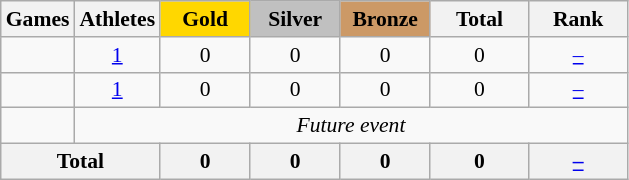<table class="wikitable" style="text-align:center; font-size:90%;">
<tr>
<th>Games</th>
<th>Athletes</th>
<td style="background:gold; width:3.7em; font-weight:bold;">Gold</td>
<td style="background:silver; width:3.7em; font-weight:bold;">Silver</td>
<td style="background:#cc9966; width:3.7em; font-weight:bold;">Bronze</td>
<th style="width:4.1em; font-weight:bold;">Total</th>
<th style="width:4.1em; font-weight:bold;">Rank</th>
</tr>
<tr>
<td align=left></td>
<td><a href='#'>1</a></td>
<td>0</td>
<td>0</td>
<td>0</td>
<td>0</td>
<td><a href='#'>–</a></td>
</tr>
<tr>
<td align=left></td>
<td><a href='#'>1</a></td>
<td>0</td>
<td>0</td>
<td>0</td>
<td>0</td>
<td><a href='#'>–</a></td>
</tr>
<tr>
<td align=left></td>
<td colspan=6><em>Future event</em></td>
</tr>
<tr>
<th colspan=2>Total</th>
<th>0</th>
<th>0</th>
<th>0</th>
<th>0</th>
<th><a href='#'>–</a></th>
</tr>
</table>
